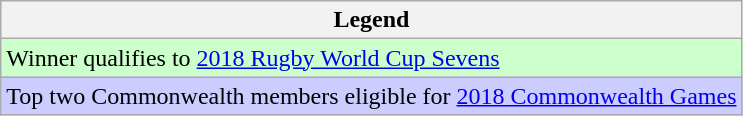<table class="wikitable">
<tr>
<th>Legend</th>
</tr>
<tr bgcolor=ccffcc>
<td>Winner qualifies to <a href='#'>2018 Rugby World Cup Sevens</a></td>
</tr>
<tr bgcolor=ccccff>
<td>Top two Commonwealth members eligible for <a href='#'>2018 Commonwealth Games</a></td>
</tr>
</table>
